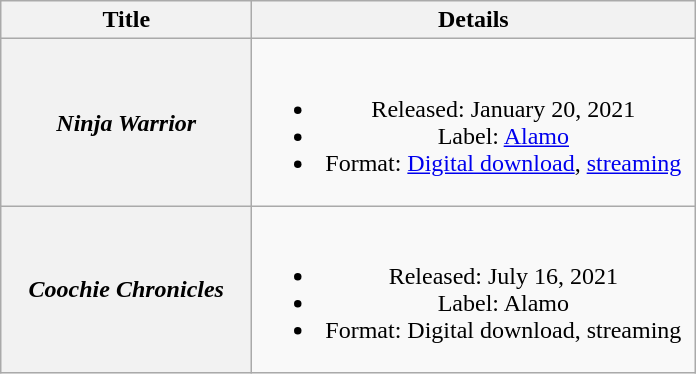<table class="wikitable plainrowheaders" style="text-align:center;">
<tr>
<th scope="col" style="width:10em;">Title</th>
<th scope="col" style="width:18em;">Details</th>
</tr>
<tr>
<th scope="row"><em>Ninja Warrior</em></th>
<td><br><ul><li>Released: January 20, 2021</li><li>Label: <a href='#'>Alamo</a></li><li>Format: <a href='#'>Digital download</a>, <a href='#'>streaming</a></li></ul></td>
</tr>
<tr>
<th scope="row"><em>Coochie Chronicles</em></th>
<td><br><ul><li>Released: July 16, 2021</li><li>Label: Alamo</li><li>Format: Digital download, streaming</li></ul></td>
</tr>
</table>
